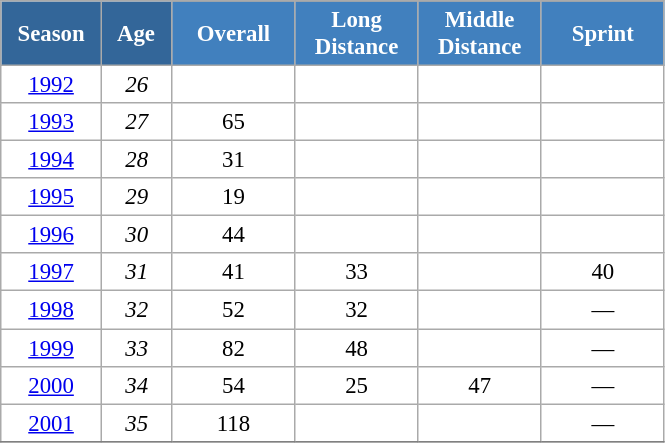<table class="wikitable" style="font-size:95%; text-align:center; border:grey solid 1px; border-collapse:collapse; background:#ffffff;">
<tr>
<th style="background-color:#369; color:white; width:60px;" rowspan="2"> Season </th>
<th style="background-color:#369; color:white; width:40px;" rowspan="2"> Age </th>
</tr>
<tr>
<th style="background-color:#4180be; color:white; width:75px;">Overall</th>
<th style="background-color:#4180be; color:white; width:75px;">Long Distance</th>
<th style="background-color:#4180be; color:white; width:75px;">Middle Distance</th>
<th style="background-color:#4180be; color:white; width:75px;">Sprint</th>
</tr>
<tr>
<td><a href='#'>1992</a></td>
<td><em>26</em></td>
<td></td>
<td></td>
<td></td>
<td></td>
</tr>
<tr>
<td><a href='#'>1993</a></td>
<td><em>27</em></td>
<td>65</td>
<td></td>
<td></td>
<td></td>
</tr>
<tr>
<td><a href='#'>1994</a></td>
<td><em>28</em></td>
<td>31</td>
<td></td>
<td></td>
<td></td>
</tr>
<tr>
<td><a href='#'>1995</a></td>
<td><em>29</em></td>
<td>19</td>
<td></td>
<td></td>
<td></td>
</tr>
<tr>
<td><a href='#'>1996</a></td>
<td><em>30</em></td>
<td>44</td>
<td></td>
<td></td>
<td></td>
</tr>
<tr>
<td><a href='#'>1997</a></td>
<td><em>31</em></td>
<td>41</td>
<td>33</td>
<td></td>
<td>40</td>
</tr>
<tr>
<td><a href='#'>1998</a></td>
<td><em>32</em></td>
<td>52</td>
<td>32</td>
<td></td>
<td>—</td>
</tr>
<tr>
<td><a href='#'>1999</a></td>
<td><em>33</em></td>
<td>82</td>
<td>48</td>
<td></td>
<td>—</td>
</tr>
<tr>
<td><a href='#'>2000</a></td>
<td><em>34</em></td>
<td>54</td>
<td>25</td>
<td>47</td>
<td>—</td>
</tr>
<tr>
<td><a href='#'>2001</a></td>
<td><em>35</em></td>
<td>118</td>
<td></td>
<td></td>
<td>—</td>
</tr>
<tr>
</tr>
</table>
